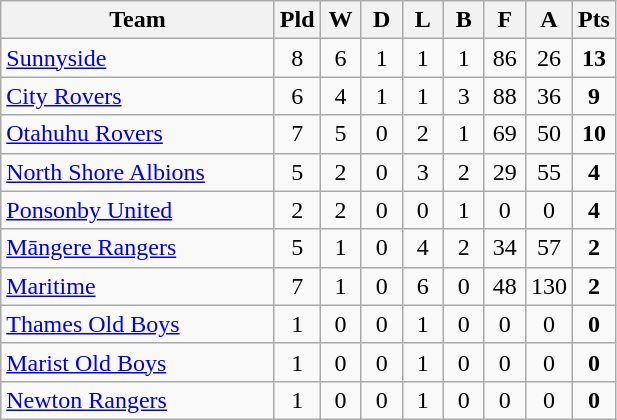<table class="wikitable" style="text-align:center;">
<tr>
<th width=175>Team</th>
<th width=20 abbr="Played">Pld</th>
<th width=20 abbr="Won">W</th>
<th width=20 abbr="Drawn">D</th>
<th width=20 abbr="Lost">L</th>
<th width=20 abbr="Bye">B</th>
<th width=20 abbr="For">F</th>
<th width=20 abbr="Against">A</th>
<th width=20 abbr="Points">Pts</th>
</tr>
<tr>
<td style="text-align:left;"><a href='#'>Sunnyside</a></td>
<td>8</td>
<td>6</td>
<td>1</td>
<td>1</td>
<td>1</td>
<td>86</td>
<td>26</td>
<td><strong>13</strong></td>
</tr>
<tr>
<td style="text-align:left;"><a href='#'>City Rovers</a></td>
<td>6</td>
<td>4</td>
<td>1</td>
<td>1</td>
<td>3</td>
<td>88</td>
<td>36</td>
<td><strong>9</strong></td>
</tr>
<tr>
<td style="text-align:left;"><a href='#'>Otahuhu Rovers</a></td>
<td>7</td>
<td>5</td>
<td>0</td>
<td>2</td>
<td>1</td>
<td>69</td>
<td>50</td>
<td><strong>10</strong></td>
</tr>
<tr>
<td style="text-align:left;"><a href='#'>North Shore Albions</a></td>
<td>5</td>
<td>2</td>
<td>0</td>
<td>3</td>
<td>2</td>
<td>29</td>
<td>55</td>
<td><strong>4</strong></td>
</tr>
<tr>
<td style="text-align:left;"><a href='#'>Ponsonby United</a></td>
<td>2</td>
<td>2</td>
<td>0</td>
<td>0</td>
<td>1</td>
<td>0</td>
<td>0</td>
<td><strong>4</strong></td>
</tr>
<tr>
<td style="text-align:left;"><a href='#'>Māngere Rangers</a></td>
<td>5</td>
<td>1</td>
<td>0</td>
<td>4</td>
<td>2</td>
<td>34</td>
<td>57</td>
<td><strong>2</strong></td>
</tr>
<tr>
<td style="text-align:left;"><a href='#'>Maritime</a></td>
<td>7</td>
<td>1</td>
<td>0</td>
<td>6</td>
<td>0</td>
<td>48</td>
<td>130</td>
<td><strong>2</strong></td>
</tr>
<tr>
<td style="text-align:left;"><a href='#'>Thames Old Boys</a></td>
<td>1</td>
<td>0</td>
<td>0</td>
<td>1</td>
<td>0</td>
<td>0</td>
<td>0</td>
<td><strong>0</strong></td>
</tr>
<tr>
<td style="text-align:left;"><a href='#'>Marist Old Boys</a></td>
<td>1</td>
<td>0</td>
<td>0</td>
<td>1</td>
<td>0</td>
<td>0</td>
<td>0</td>
<td><strong>0</strong></td>
</tr>
<tr>
<td style="text-align:left;"><a href='#'>Newton Rangers</a></td>
<td>1</td>
<td>0</td>
<td>0</td>
<td>1</td>
<td>0</td>
<td>0</td>
<td>0</td>
<td><strong>0</strong></td>
</tr>
</table>
